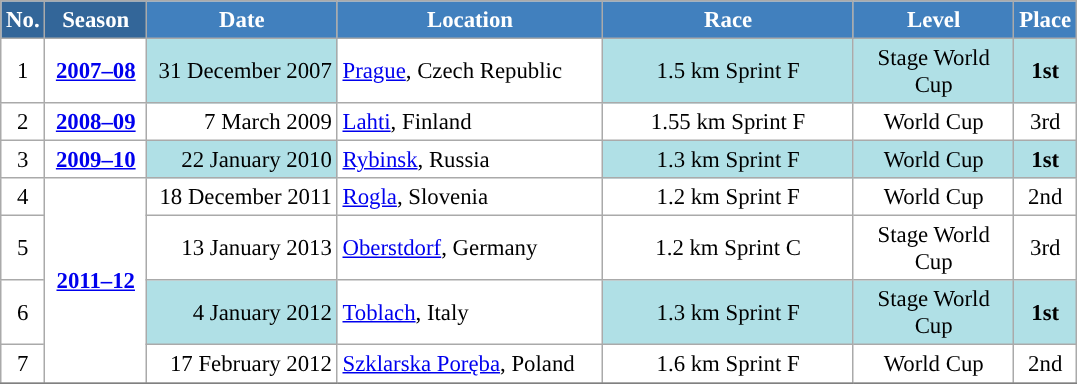<table class="wikitable sortable" style="font-size:95%; text-align:center; border:grey solid 1px; border-collapse:collapse; background:#ffffff;">
<tr style="background:#efefef;">
<th style="background-color:#369; color:white;">No.</th>
<th style="background-color:#369; color:white;">Season</th>
<th style="background-color:#4180be; color:white; width:120px;">Date</th>
<th style="background-color:#4180be; color:white; width:170px;">Location</th>
<th style="background-color:#4180be; color:white; width:160px;">Race</th>
<th style="background-color:#4180be; color:white; width:100px;">Level</th>
<th style="background-color:#4180be; color:white;">Place</th>
</tr>
<tr>
<td align=center>1</td>
<td rowspan=1 align=center><strong><a href='#'>2007–08</a></strong></td>
<td bgcolor="#BOEOE6" align=right>31 December 2007</td>
<td align=left> <a href='#'>Prague</a>, Czech Republic</td>
<td bgcolor="#BOEOE6">1.5 km Sprint F</td>
<td bgcolor="#BOEOE6">Stage World Cup</td>
<td bgcolor="#BOEOE6"><strong>1st</strong></td>
</tr>
<tr>
<td align=center>2</td>
<td rowspan=1 align=center><strong> <a href='#'>2008–09</a> </strong></td>
<td align=right>7 March 2009</td>
<td align=left> <a href='#'>Lahti</a>, Finland</td>
<td>1.55 km Sprint F</td>
<td>World Cup</td>
<td>3rd</td>
</tr>
<tr>
<td align=center>3</td>
<td rowspan=1 align=center><strong><a href='#'>2009–10</a></strong></td>
<td bgcolor="#BOEOE6" align=right>22 January 2010</td>
<td align=left> <a href='#'>Rybinsk</a>, Russia</td>
<td bgcolor="#BOEOE6">1.3 km Sprint F</td>
<td bgcolor="#BOEOE6">World Cup</td>
<td bgcolor="#BOEOE6"><strong>1st</strong></td>
</tr>
<tr>
<td align=center>4</td>
<td rowspan=4 align=center><strong> <a href='#'>2011–12</a> </strong></td>
<td align=right>18 December 2011</td>
<td align=left> <a href='#'>Rogla</a>, Slovenia</td>
<td>1.2 km Sprint F</td>
<td>World Cup</td>
<td>2nd</td>
</tr>
<tr>
<td align=center>5</td>
<td align=right>13 January 2013</td>
<td align=left> <a href='#'>Oberstdorf</a>, Germany</td>
<td>1.2 km Sprint C</td>
<td>Stage World Cup</td>
<td>3rd</td>
</tr>
<tr>
<td align=center>6</td>
<td bgcolor="#BOEOE6" align=right>4 January 2012</td>
<td align=left> <a href='#'>Toblach</a>, Italy</td>
<td bgcolor="#BOEOE6">1.3 km Sprint F</td>
<td bgcolor="#BOEOE6">Stage World Cup</td>
<td bgcolor="#BOEOE6"><strong>1st</strong></td>
</tr>
<tr>
<td align=center>7</td>
<td align=right>17 February 2012</td>
<td align=left> <a href='#'>Szklarska Poręba</a>, Poland</td>
<td>1.6 km Sprint F</td>
<td>World Cup</td>
<td>2nd</td>
</tr>
<tr>
</tr>
</table>
